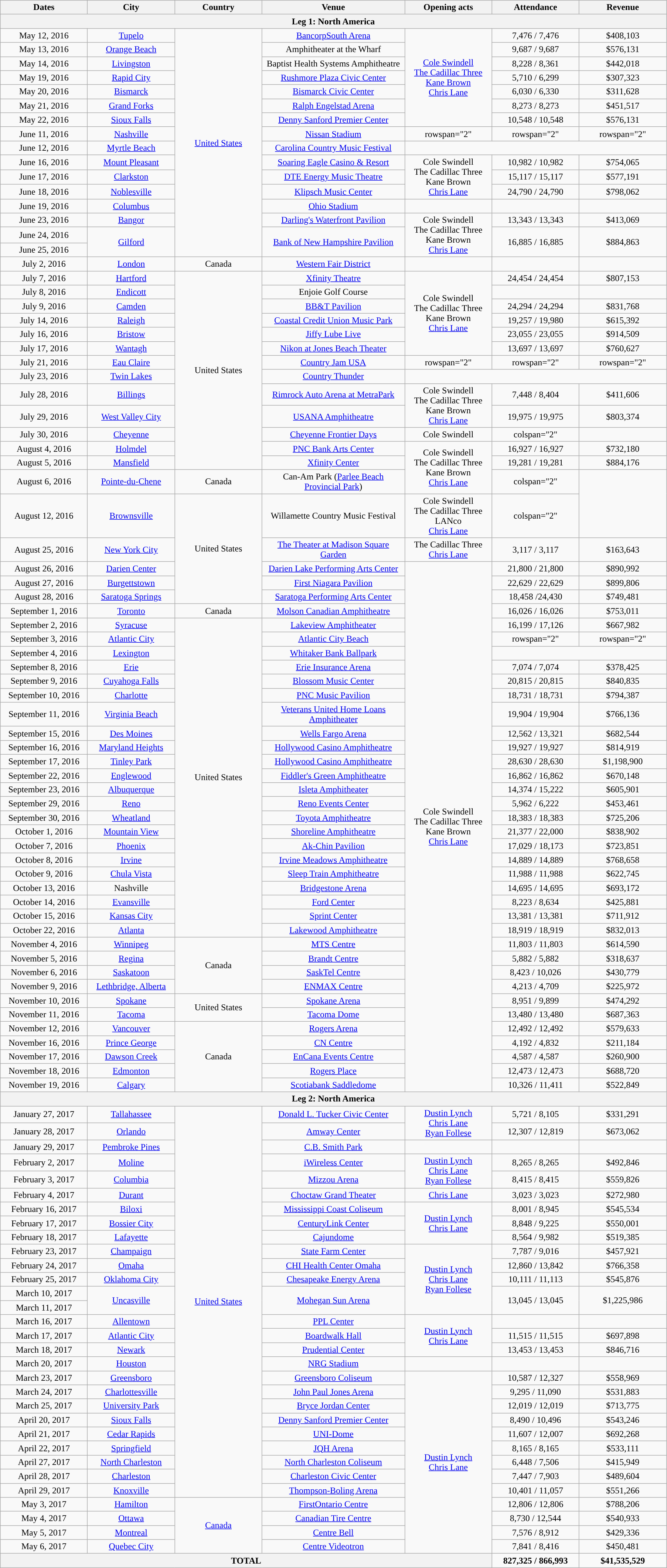<table class="wikitable" style="text-align:center;">
<tr>
<th style="width:150px;">Dates</th>
<th style="width:150px;">City</th>
<th style="width:150px;">Country</th>
<th style="width:250px;">Venue</th>
<th style="width:150px;">Opening acts</th>
<th style="width:150px;">Attendance</th>
<th style="width:150px;">Revenue</th>
</tr>
<tr>
<th colspan="7">Leg 1: North America</th>
</tr>
<tr>
<td>May 12, 2016</td>
<td><a href='#'>Tupelo</a></td>
<td rowspan="16"><a href='#'>United States</a></td>
<td><a href='#'>BancorpSouth Arena</a></td>
<td rowspan="7"><a href='#'>Cole Swindell</a><br><a href='#'>The Cadillac Three</a><br><a href='#'>Kane Brown</a><br><a href='#'>Chris Lane</a></td>
<td>7,476 / 7,476</td>
<td>$408,103</td>
</tr>
<tr>
<td>May 13, 2016</td>
<td><a href='#'>Orange Beach</a></td>
<td>Amphitheater at the Wharf</td>
<td>9,687 / 9,687</td>
<td>$576,131</td>
</tr>
<tr>
<td>May 14, 2016</td>
<td><a href='#'>Livingston</a></td>
<td>Baptist Health Systems Amphitheatre</td>
<td>8,228 / 8,361</td>
<td>$442,018</td>
</tr>
<tr>
<td>May 19, 2016</td>
<td><a href='#'>Rapid City</a></td>
<td><a href='#'>Rushmore Plaza Civic Center</a></td>
<td>5,710 / 6,299</td>
<td>$307,323</td>
</tr>
<tr>
<td>May 20, 2016</td>
<td><a href='#'>Bismarck</a></td>
<td><a href='#'>Bismarck Civic Center</a></td>
<td>6,030 / 6,330</td>
<td>$311,628</td>
</tr>
<tr>
<td>May 21, 2016</td>
<td><a href='#'>Grand Forks</a></td>
<td><a href='#'>Ralph Engelstad Arena</a></td>
<td>8,273 / 8,273</td>
<td>$451,517</td>
</tr>
<tr>
<td>May 22, 2016</td>
<td><a href='#'>Sioux Falls</a></td>
<td><a href='#'>Denny Sanford Premier Center</a></td>
<td>10,548 / 10,548</td>
<td>$576,131</td>
</tr>
<tr>
<td>June 11, 2016 </td>
<td><a href='#'>Nashville</a></td>
<td><a href='#'>Nissan Stadium</a></td>
<td>rowspan="2" </td>
<td>rowspan="2" </td>
<td>rowspan="2" </td>
</tr>
<tr>
<td>June 12, 2016 </td>
<td><a href='#'>Myrtle Beach</a></td>
<td><a href='#'>Carolina Country Music Festival</a></td>
</tr>
<tr>
<td>June 16, 2016</td>
<td><a href='#'>Mount Pleasant</a></td>
<td><a href='#'>Soaring Eagle Casino & Resort</a></td>
<td rowspan="3">Cole Swindell<br>The Cadillac Three<br>Kane Brown<br><a href='#'>Chris Lane</a></td>
<td>10,982 / 10,982</td>
<td>$754,065</td>
</tr>
<tr>
<td>June 17, 2016</td>
<td><a href='#'>Clarkston</a></td>
<td><a href='#'>DTE Energy Music Theatre</a></td>
<td>15,117 / 15,117</td>
<td>$577,191</td>
</tr>
<tr>
<td>June 18, 2016</td>
<td><a href='#'>Noblesville</a></td>
<td><a href='#'>Klipsch Music Center</a></td>
<td>24,790 / 24,790</td>
<td>$798,062</td>
</tr>
<tr>
<td>June 19, 2016 </td>
<td><a href='#'>Columbus</a></td>
<td><a href='#'>Ohio Stadium</a></td>
<td></td>
<td></td>
<td></td>
</tr>
<tr>
<td>June 23, 2016</td>
<td><a href='#'>Bangor</a></td>
<td><a href='#'>Darling's Waterfront Pavilion</a></td>
<td rowspan="3">Cole Swindell<br>The Cadillac Three<br>Kane Brown<br><a href='#'>Chris Lane</a></td>
<td>13,343 / 13,343</td>
<td>$413,069</td>
</tr>
<tr>
<td>June 24, 2016</td>
<td rowspan="2"><a href='#'>Gilford</a></td>
<td rowspan="2"><a href='#'>Bank of New Hampshire Pavilion</a></td>
<td rowspan="2">16,885 / 16,885</td>
<td rowspan="2">$884,863</td>
</tr>
<tr>
<td>June 25, 2016</td>
</tr>
<tr>
<td>July 2, 2016 </td>
<td><a href='#'>London</a></td>
<td>Canada</td>
<td><a href='#'>Western Fair District</a></td>
<td></td>
<td></td>
<td></td>
</tr>
<tr>
<td>July 7, 2016</td>
<td><a href='#'>Hartford</a></td>
<td rowspan="13">United States</td>
<td><a href='#'>Xfinity Theatre</a></td>
<td rowspan="6">Cole Swindell<br>The Cadillac Three<br>Kane Brown<br><a href='#'>Chris Lane</a></td>
<td>24,454 / 24,454</td>
<td>$807,153</td>
</tr>
<tr>
<td>July 8, 2016 </td>
<td><a href='#'>Endicott</a></td>
<td>Enjoie Golf Course</td>
<td></td>
<td></td>
</tr>
<tr>
<td>July 9, 2016</td>
<td><a href='#'>Camden</a></td>
<td><a href='#'>BB&T Pavilion</a></td>
<td>24,294 / 24,294</td>
<td>$831,768</td>
</tr>
<tr>
<td>July 14, 2016</td>
<td><a href='#'>Raleigh</a></td>
<td><a href='#'>Coastal Credit Union Music Park</a></td>
<td>19,257 / 19,980</td>
<td>$615,392</td>
</tr>
<tr>
<td>July 16, 2016</td>
<td><a href='#'>Bristow</a></td>
<td><a href='#'>Jiffy Lube Live</a></td>
<td>23,055 / 23,055</td>
<td>$914,509</td>
</tr>
<tr>
<td>July 17, 2016</td>
<td><a href='#'>Wantagh</a></td>
<td><a href='#'>Nikon at Jones Beach Theater</a></td>
<td>13,697 / 13,697</td>
<td>$760,627</td>
</tr>
<tr>
<td>July 21, 2016 </td>
<td><a href='#'>Eau Claire</a></td>
<td><a href='#'>Country Jam USA</a></td>
<td>rowspan="2" </td>
<td>rowspan="2" </td>
<td>rowspan="2" </td>
</tr>
<tr>
<td>July 23, 2016 </td>
<td><a href='#'>Twin Lakes</a></td>
<td><a href='#'>Country Thunder</a></td>
</tr>
<tr>
<td>July 28, 2016</td>
<td><a href='#'>Billings</a></td>
<td><a href='#'>Rimrock Auto Arena at MetraPark</a></td>
<td rowspan="2">Cole Swindell<br>The Cadillac Three<br>Kane Brown<br><a href='#'>Chris Lane</a></td>
<td>7,448 / 8,404</td>
<td>$411,606</td>
</tr>
<tr>
<td>July 29, 2016</td>
<td><a href='#'>West Valley City</a></td>
<td><a href='#'>USANA Amphitheatre</a></td>
<td>19,975 / 19,975</td>
<td>$803,374</td>
</tr>
<tr>
<td>July 30, 2016 </td>
<td><a href='#'>Cheyenne</a></td>
<td><a href='#'>Cheyenne Frontier Days</a></td>
<td>Cole Swindell</td>
<td>colspan="2" </td>
</tr>
<tr>
<td>August 4, 2016</td>
<td><a href='#'>Holmdel</a></td>
<td><a href='#'>PNC Bank Arts Center</a></td>
<td rowspan="3">Cole Swindell<br>The Cadillac Three<br>Kane Brown<br><a href='#'>Chris Lane</a></td>
<td>16,927 / 16,927</td>
<td>$732,180</td>
</tr>
<tr>
<td>August 5, 2016</td>
<td><a href='#'>Mansfield</a></td>
<td><a href='#'>Xfinity Center</a></td>
<td>19,281 / 19,281</td>
<td>$884,176</td>
</tr>
<tr>
<td>August 6, 2016</td>
<td><a href='#'>Pointe-du-Chene</a></td>
<td>Canada</td>
<td>Can-Am Park (<a href='#'>Parlee Beach Provincial Park</a>)</td>
<td>colspan="2" </td>
</tr>
<tr>
<td>August 12, 2016</td>
<td><a href='#'>Brownsville</a></td>
<td rowspan="5">United States</td>
<td>Willamette Country Music Festival</td>
<td>Cole Swindell<br>The Cadillac Three<br>LANco<br><a href='#'>Chris Lane</a></td>
<td>colspan="2" </td>
</tr>
<tr>
<td>August 25, 2016</td>
<td><a href='#'>New York City</a></td>
<td><a href='#'>The Theater at Madison Square Garden</a></td>
<td>The Cadillac Three<br><a href='#'>Chris Lane</a></td>
<td>3,117 / 3,117</td>
<td>$163,643</td>
</tr>
<tr>
<td>August 26, 2016</td>
<td><a href='#'>Darien Center</a></td>
<td><a href='#'>Darien Lake Performing Arts Center</a></td>
<td rowspan="37">Cole Swindell<br>The Cadillac Three<br>Kane Brown<br><a href='#'>Chris Lane</a></td>
<td>21,800 / 21,800</td>
<td>$890,992</td>
</tr>
<tr>
<td>August 27, 2016</td>
<td><a href='#'>Burgettstown</a></td>
<td><a href='#'>First Niagara Pavilion</a></td>
<td>22,629 / 22,629</td>
<td>$899,806</td>
</tr>
<tr>
<td>August 28, 2016</td>
<td><a href='#'>Saratoga Springs</a></td>
<td><a href='#'>Saratoga Performing Arts Center</a></td>
<td>18,458 /24,430</td>
<td>$749,481</td>
</tr>
<tr>
<td>September 1, 2016</td>
<td><a href='#'>Toronto</a></td>
<td>Canada</td>
<td><a href='#'>Molson Canadian Amphitheatre</a></td>
<td>16,026 / 16,026</td>
<td>$753,011</td>
</tr>
<tr>
<td>September 2, 2016</td>
<td><a href='#'>Syracuse</a></td>
<td rowspan="22">United States</td>
<td><a href='#'>Lakeview Amphitheater</a></td>
<td>16,199 / 17,126</td>
<td>$667,982</td>
</tr>
<tr>
<td>September 3, 2016</td>
<td><a href='#'>Atlantic City</a></td>
<td><a href='#'>Atlantic City Beach</a></td>
<td>rowspan="2" </td>
<td>rowspan="2" </td>
</tr>
<tr>
<td>September 4, 2016</td>
<td><a href='#'>Lexington</a></td>
<td><a href='#'>Whitaker Bank Ballpark</a></td>
</tr>
<tr>
<td>September 8, 2016</td>
<td><a href='#'>Erie</a></td>
<td><a href='#'>Erie Insurance Arena</a></td>
<td>7,074 / 7,074</td>
<td>$378,425</td>
</tr>
<tr>
<td>September 9, 2016</td>
<td><a href='#'>Cuyahoga Falls</a></td>
<td><a href='#'>Blossom Music Center</a></td>
<td>20,815 / 20,815</td>
<td>$840,835</td>
</tr>
<tr>
<td>September 10, 2016</td>
<td><a href='#'>Charlotte</a></td>
<td><a href='#'>PNC Music Pavilion</a></td>
<td>18,731 / 18,731</td>
<td>$794,387</td>
</tr>
<tr>
<td>September 11, 2016</td>
<td><a href='#'>Virginia Beach</a></td>
<td><a href='#'>Veterans United Home Loans Amphitheater</a></td>
<td>19,904 / 19,904</td>
<td>$766,136</td>
</tr>
<tr>
<td>September 15, 2016</td>
<td><a href='#'>Des Moines</a></td>
<td><a href='#'>Wells Fargo Arena</a></td>
<td>12,562 / 13,321</td>
<td>$682,544</td>
</tr>
<tr>
<td>September 16, 2016</td>
<td><a href='#'>Maryland Heights</a></td>
<td><a href='#'>Hollywood Casino Amphitheatre</a></td>
<td>19,927 / 19,927</td>
<td>$814,919</td>
</tr>
<tr>
<td>September 17, 2016</td>
<td><a href='#'>Tinley Park</a></td>
<td><a href='#'>Hollywood Casino Amphitheatre</a></td>
<td>28,630 / 28,630</td>
<td>$1,198,900</td>
</tr>
<tr>
<td>September 22, 2016</td>
<td><a href='#'>Englewood</a></td>
<td><a href='#'>Fiddler's Green Amphitheatre</a></td>
<td>16,862 / 16,862</td>
<td>$670,148</td>
</tr>
<tr>
<td>September 23, 2016</td>
<td><a href='#'>Albuquerque</a></td>
<td><a href='#'>Isleta Amphitheater</a></td>
<td>14,374 / 15,222</td>
<td>$605,901</td>
</tr>
<tr>
<td>September 29, 2016</td>
<td><a href='#'>Reno</a></td>
<td><a href='#'>Reno Events Center</a></td>
<td>5,962 / 6,222</td>
<td>$453,461</td>
</tr>
<tr>
<td>September 30, 2016</td>
<td><a href='#'>Wheatland</a></td>
<td><a href='#'>Toyota Amphitheatre</a></td>
<td>18,383 / 18,383</td>
<td>$725,206</td>
</tr>
<tr>
<td>October 1, 2016</td>
<td><a href='#'>Mountain View</a></td>
<td><a href='#'>Shoreline Amphitheatre</a></td>
<td>21,377 / 22,000</td>
<td>$838,902</td>
</tr>
<tr>
<td>October 7, 2016</td>
<td><a href='#'>Phoenix</a></td>
<td><a href='#'>Ak-Chin Pavilion</a></td>
<td>17,029 / 18,173</td>
<td>$723,851</td>
</tr>
<tr>
<td>October 8, 2016</td>
<td><a href='#'>Irvine</a></td>
<td><a href='#'>Irvine Meadows Amphitheatre</a></td>
<td>14,889 / 14,889</td>
<td>$768,658</td>
</tr>
<tr>
<td>October 9, 2016</td>
<td><a href='#'>Chula Vista</a></td>
<td><a href='#'>Sleep Train Amphitheatre</a></td>
<td>11,988 / 11,988</td>
<td>$622,745</td>
</tr>
<tr>
<td>October 13, 2016</td>
<td>Nashville</td>
<td><a href='#'>Bridgestone Arena</a></td>
<td>14,695 / 14,695</td>
<td>$693,172</td>
</tr>
<tr>
<td>October 14, 2016</td>
<td><a href='#'>Evansville</a></td>
<td><a href='#'>Ford Center</a></td>
<td>8,223 / 8,634</td>
<td>$425,881</td>
</tr>
<tr>
<td>October 15, 2016</td>
<td><a href='#'>Kansas City</a></td>
<td><a href='#'>Sprint Center</a></td>
<td>13,381 / 13,381</td>
<td>$711,912</td>
</tr>
<tr>
<td>October 22, 2016</td>
<td><a href='#'>Atlanta</a></td>
<td><a href='#'>Lakewood Amphitheatre</a></td>
<td>18,919 / 18,919</td>
<td>$832,013</td>
</tr>
<tr>
<td>November 4, 2016</td>
<td><a href='#'>Winnipeg</a></td>
<td rowspan="4">Canada</td>
<td><a href='#'>MTS Centre</a></td>
<td>11,803 / 11,803</td>
<td>$614,590</td>
</tr>
<tr>
<td>November 5, 2016</td>
<td><a href='#'>Regina</a></td>
<td><a href='#'>Brandt Centre</a></td>
<td>5,882 / 5,882</td>
<td>$318,637</td>
</tr>
<tr>
<td>November 6, 2016</td>
<td><a href='#'>Saskatoon</a></td>
<td><a href='#'>SaskTel Centre</a></td>
<td>8,423 / 10,026</td>
<td>$430,779</td>
</tr>
<tr>
<td>November 9, 2016</td>
<td><a href='#'>Lethbridge, Alberta</a></td>
<td><a href='#'>ENMAX Centre</a></td>
<td>4,213 / 4,709</td>
<td>$225,972</td>
</tr>
<tr>
<td>November 10, 2016</td>
<td><a href='#'>Spokane</a></td>
<td rowspan="2">United States</td>
<td><a href='#'>Spokane Arena</a></td>
<td>8,951 / 9,899</td>
<td>$474,292</td>
</tr>
<tr>
<td>November 11, 2016</td>
<td><a href='#'>Tacoma</a></td>
<td><a href='#'>Tacoma Dome</a></td>
<td>13,480 / 13,480</td>
<td>$687,363</td>
</tr>
<tr>
<td>November 12, 2016</td>
<td><a href='#'>Vancouver</a></td>
<td rowspan="5">Canada</td>
<td><a href='#'>Rogers Arena</a></td>
<td>12,492 / 12,492</td>
<td>$579,633</td>
</tr>
<tr>
<td>November 16, 2016</td>
<td><a href='#'>Prince George</a></td>
<td><a href='#'>CN Centre</a></td>
<td>4,192 / 4,832</td>
<td>$211,184</td>
</tr>
<tr>
<td>November 17, 2016</td>
<td><a href='#'>Dawson Creek</a></td>
<td><a href='#'>EnCana Events Centre</a></td>
<td>4,587 / 4,587</td>
<td>$260,900</td>
</tr>
<tr>
<td>November 18, 2016</td>
<td><a href='#'>Edmonton</a></td>
<td><a href='#'>Rogers Place</a></td>
<td>12,473 / 12,473</td>
<td>$688,720</td>
</tr>
<tr>
<td>November 19, 2016</td>
<td><a href='#'>Calgary</a></td>
<td><a href='#'>Scotiabank Saddledome</a></td>
<td>10,326 / 11,411</td>
<td>$522,849</td>
</tr>
<tr>
<th colspan="7">Leg 2: North America</th>
</tr>
<tr>
<td>January 27, 2017</td>
<td><a href='#'>Tallahassee</a></td>
<td rowspan="27"><a href='#'>United States</a></td>
<td><a href='#'>Donald L. Tucker Civic Center</a></td>
<td rowspan="2"><a href='#'>Dustin Lynch</a><br><a href='#'>Chris Lane</a><br><a href='#'>Ryan Follese</a></td>
<td>5,721 / 8,105</td>
<td>$331,291</td>
</tr>
<tr>
<td>January 28, 2017</td>
<td><a href='#'>Orlando</a></td>
<td><a href='#'>Amway Center</a></td>
<td>12,307 / 12,819</td>
<td>$673,062</td>
</tr>
<tr>
<td>January 29, 2017</td>
<td><a href='#'>Pembroke Pines</a></td>
<td><a href='#'>C.B. Smith Park</a></td>
<td></td>
<td></td>
<td></td>
</tr>
<tr>
<td>February 2, 2017</td>
<td><a href='#'>Moline</a></td>
<td><a href='#'>iWireless Center</a></td>
<td rowspan="2"><a href='#'>Dustin Lynch</a><br><a href='#'>Chris Lane</a><br><a href='#'>Ryan Follese</a></td>
<td>8,265 / 8,265</td>
<td>$492,846</td>
</tr>
<tr>
<td>February 3, 2017</td>
<td><a href='#'>Columbia</a></td>
<td><a href='#'>Mizzou Arena</a></td>
<td>8,415 / 8,415</td>
<td>$559,826</td>
</tr>
<tr>
<td>February 4, 2017</td>
<td><a href='#'>Durant</a></td>
<td><a href='#'>Choctaw Grand Theater</a></td>
<td><a href='#'>Chris Lane</a></td>
<td>3,023 / 3,023</td>
<td>$272,980</td>
</tr>
<tr>
<td>February 16, 2017</td>
<td><a href='#'>Biloxi</a></td>
<td><a href='#'>Mississippi Coast Coliseum</a></td>
<td rowspan="3"><a href='#'>Dustin Lynch</a><br><a href='#'>Chris Lane</a></td>
<td>8,001 / 8,945</td>
<td>$545,534</td>
</tr>
<tr>
<td>February 17, 2017</td>
<td><a href='#'>Bossier City</a></td>
<td><a href='#'>CenturyLink Center</a></td>
<td>8,848 / 9,225</td>
<td>$550,001</td>
</tr>
<tr>
<td>February 18, 2017</td>
<td><a href='#'>Lafayette</a></td>
<td><a href='#'>Cajundome</a></td>
<td>8,564 / 9,982</td>
<td>$519,385</td>
</tr>
<tr>
<td>February 23, 2017</td>
<td><a href='#'>Champaign</a></td>
<td><a href='#'>State Farm Center</a></td>
<td rowspan="5"><a href='#'>Dustin Lynch</a><br><a href='#'>Chris Lane</a><br><a href='#'>Ryan Follese</a></td>
<td>7,787 / 9,016</td>
<td>$457,921</td>
</tr>
<tr>
<td>February 24, 2017</td>
<td><a href='#'>Omaha</a></td>
<td><a href='#'>CHI Health Center Omaha</a></td>
<td>12,860 / 13,842</td>
<td>$766,358</td>
</tr>
<tr>
<td>February 25, 2017</td>
<td><a href='#'>Oklahoma City</a></td>
<td><a href='#'>Chesapeake Energy Arena</a></td>
<td>10,111 / 11,113</td>
<td>$545,876</td>
</tr>
<tr>
<td>March 10, 2017</td>
<td rowspan="2"><a href='#'>Uncasville</a></td>
<td rowspan="2"><a href='#'>Mohegan Sun Arena</a></td>
<td rowspan="2">13,045 / 13,045</td>
<td rowspan="2">$1,225,986</td>
</tr>
<tr>
<td>March 11, 2017</td>
</tr>
<tr>
<td>March 16, 2017</td>
<td><a href='#'>Allentown</a></td>
<td><a href='#'>PPL Center</a></td>
<td rowspan="3"><a href='#'>Dustin Lynch</a><br><a href='#'>Chris Lane</a></td>
<td></td>
<td></td>
</tr>
<tr>
<td>March 17, 2017</td>
<td><a href='#'>Atlantic City</a></td>
<td><a href='#'>Boardwalk Hall</a></td>
<td>11,515 / 11,515</td>
<td>$697,898</td>
</tr>
<tr>
<td>March 18, 2017</td>
<td><a href='#'>Newark</a></td>
<td><a href='#'>Prudential Center</a></td>
<td>13,453 / 13,453</td>
<td>$846,716</td>
</tr>
<tr>
<td>March 20, 2017</td>
<td><a href='#'>Houston</a></td>
<td><a href='#'>NRG Stadium</a></td>
<td></td>
<td></td>
<td></td>
</tr>
<tr>
<td>March 23, 2017</td>
<td><a href='#'>Greensboro</a></td>
<td><a href='#'>Greensboro Coliseum</a></td>
<td rowspan="13"><a href='#'>Dustin Lynch</a><br><a href='#'>Chris Lane</a></td>
<td>10,587 / 12,327</td>
<td>$558,969</td>
</tr>
<tr>
<td>March 24, 2017</td>
<td><a href='#'>Charlottesville</a></td>
<td><a href='#'>John Paul Jones Arena</a></td>
<td>9,295 / 11,090</td>
<td>$531,883</td>
</tr>
<tr>
<td>March 25, 2017</td>
<td><a href='#'>University Park</a></td>
<td><a href='#'>Bryce Jordan Center</a></td>
<td>12,019 / 12,019</td>
<td>$713,775</td>
</tr>
<tr>
<td>April 20, 2017</td>
<td><a href='#'>Sioux Falls</a></td>
<td><a href='#'>Denny Sanford Premier Center</a></td>
<td>8,490 / 10,496</td>
<td>$543,246</td>
</tr>
<tr>
<td>April 21, 2017</td>
<td><a href='#'>Cedar Rapids</a></td>
<td><a href='#'>UNI-Dome</a></td>
<td>11,607 / 12,007</td>
<td>$692,268</td>
</tr>
<tr>
<td>April 22, 2017</td>
<td><a href='#'>Springfield</a></td>
<td><a href='#'>JQH Arena</a></td>
<td>8,165 / 8,165</td>
<td>$533,111</td>
</tr>
<tr>
<td>April 27, 2017</td>
<td><a href='#'>North Charleston</a></td>
<td><a href='#'>North Charleston Coliseum</a></td>
<td>6,448 / 7,506</td>
<td>$415,949</td>
</tr>
<tr>
<td>April 28, 2017</td>
<td><a href='#'>Charleston</a></td>
<td><a href='#'>Charleston Civic Center</a></td>
<td>7,447 / 7,903</td>
<td>$489,604</td>
</tr>
<tr>
<td>April 29, 2017</td>
<td><a href='#'>Knoxville</a></td>
<td><a href='#'>Thompson-Boling Arena</a></td>
<td>10,401 / 11,057</td>
<td>$551,266</td>
</tr>
<tr>
<td>May 3, 2017</td>
<td><a href='#'>Hamilton</a></td>
<td rowspan="4"><a href='#'>Canada</a></td>
<td><a href='#'>FirstOntario Centre</a></td>
<td>12,806 / 12,806</td>
<td>$788,206</td>
</tr>
<tr>
<td>May 4, 2017</td>
<td><a href='#'>Ottawa</a></td>
<td><a href='#'>Canadian Tire Centre</a></td>
<td>8,730 / 12,544</td>
<td>$540,933</td>
</tr>
<tr>
<td>May 5, 2017</td>
<td><a href='#'>Montreal</a></td>
<td><a href='#'>Centre Bell</a></td>
<td>7,576 / 8,912</td>
<td>$429,336</td>
</tr>
<tr>
<td>May 6, 2017</td>
<td><a href='#'>Quebec City</a></td>
<td><a href='#'>Centre Videotron</a></td>
<td>7,841 / 8,416</td>
<td>$450,481</td>
</tr>
<tr>
<th colspan="5">TOTAL</th>
<td><strong>827,325 / 866,993</strong></td>
<td><strong>$41,535,529</strong></td>
</tr>
</table>
